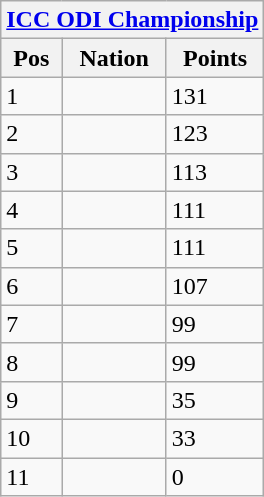<table class="wikitable">
<tr>
<th colspan="3"><a href='#'>ICC ODI Championship</a> </th>
</tr>
<tr>
<th>Pos</th>
<th>Nation</th>
<th>Points</th>
</tr>
<tr>
<td>1</td>
<td></td>
<td>131</td>
</tr>
<tr>
<td>2</td>
<td></td>
<td>123</td>
</tr>
<tr>
<td>3</td>
<td></td>
<td>113</td>
</tr>
<tr>
<td>4</td>
<td></td>
<td>111</td>
</tr>
<tr>
<td>5</td>
<td></td>
<td>111</td>
</tr>
<tr>
<td>6</td>
<td></td>
<td>107</td>
</tr>
<tr>
<td>7</td>
<td></td>
<td>99</td>
</tr>
<tr>
<td>8</td>
<td></td>
<td>99</td>
</tr>
<tr>
<td>9</td>
<td></td>
<td>35</td>
</tr>
<tr>
<td>10</td>
<td></td>
<td>33</td>
</tr>
<tr>
<td>11</td>
<td></td>
<td>0</td>
</tr>
</table>
